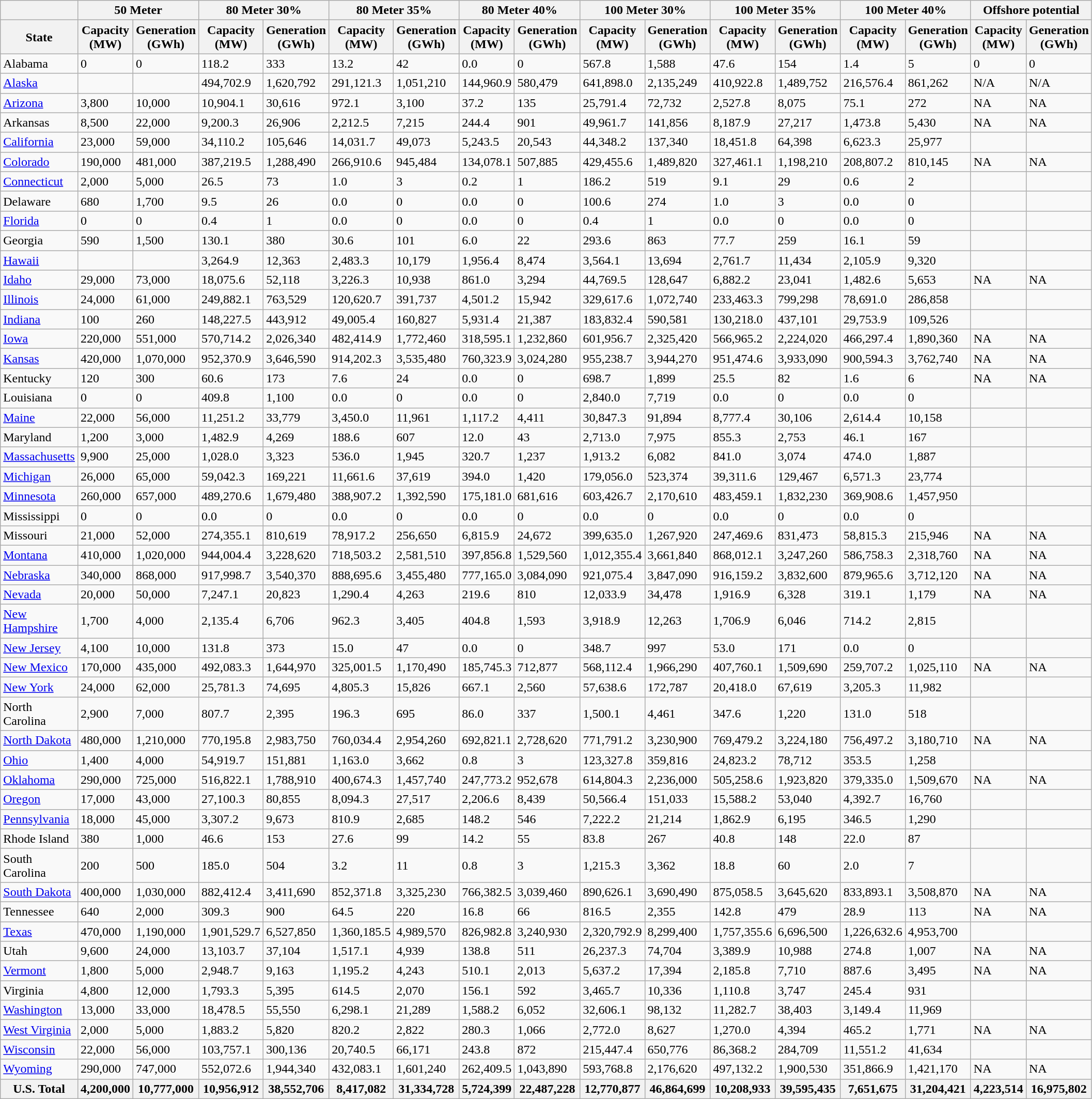<table class="wikitable sortable">
<tr>
<th></th>
<th colspan=2>50 Meter</th>
<th colspan=2>80 Meter 30%</th>
<th colspan=2>80 Meter 35%</th>
<th colspan=2>80 Meter 40%</th>
<th colspan=2>100 Meter 30%</th>
<th colspan=2>100 Meter 35%</th>
<th colspan=2>100 Meter 40%</th>
<th colspan=2>Offshore potential</th>
</tr>
<tr>
<th>State</th>
<th>Capacity<br>(MW)</th>
<th>Generation<br>(GWh)</th>
<th>Capacity<br>(MW)</th>
<th>Generation<br>(GWh)</th>
<th>Capacity<br>(MW)</th>
<th>Generation<br>(GWh)</th>
<th>Capacity<br>(MW)</th>
<th>Generation<br>(GWh)</th>
<th>Capacity<br>(MW)</th>
<th>Generation<br>(GWh)</th>
<th>Capacity<br>(MW)</th>
<th>Generation<br>(GWh)</th>
<th>Capacity<br>(MW)</th>
<th>Generation<br>(GWh)</th>
<th>Capacity<br>(MW)</th>
<th>Generation<br>(GWh)</th>
</tr>
<tr>
<td>Alabama</td>
<td>0</td>
<td>0</td>
<td>118.2</td>
<td>333</td>
<td>13.2</td>
<td>42</td>
<td>0.0</td>
<td>0</td>
<td>567.8</td>
<td>1,588</td>
<td>47.6</td>
<td>154</td>
<td>1.4</td>
<td>5</td>
<td>0</td>
<td>0</td>
</tr>
<tr>
<td><a href='#'>Alaska</a></td>
<td></td>
<td></td>
<td>494,702.9</td>
<td>1,620,792</td>
<td>291,121.3</td>
<td>1,051,210</td>
<td>144,960.9</td>
<td>580,479</td>
<td>641,898.0</td>
<td>2,135,249</td>
<td>410,922.8</td>
<td>1,489,752</td>
<td>216,576.4</td>
<td>861,262</td>
<td>N/A</td>
<td>N/A</td>
</tr>
<tr>
<td><a href='#'>Arizona</a></td>
<td>3,800</td>
<td>10,000</td>
<td>10,904.1</td>
<td>30,616</td>
<td>972.1</td>
<td>3,100</td>
<td>37.2</td>
<td>135</td>
<td>25,791.4</td>
<td>72,732</td>
<td>2,527.8</td>
<td>8,075</td>
<td>75.1</td>
<td>272</td>
<td>NA</td>
<td>NA</td>
</tr>
<tr>
<td>Arkansas</td>
<td>8,500</td>
<td>22,000</td>
<td>9,200.3</td>
<td>26,906</td>
<td>2,212.5</td>
<td>7,215</td>
<td>244.4</td>
<td>901</td>
<td>49,961.7</td>
<td>141,856</td>
<td>8,187.9</td>
<td>27,217</td>
<td>1,473.8</td>
<td>5,430</td>
<td>NA</td>
<td>NA</td>
</tr>
<tr>
<td><a href='#'>California</a></td>
<td>23,000</td>
<td>59,000</td>
<td>34,110.2</td>
<td>105,646</td>
<td>14,031.7</td>
<td>49,073</td>
<td>5,243.5</td>
<td>20,543</td>
<td>44,348.2</td>
<td>137,340</td>
<td>18,451.8</td>
<td>64,398</td>
<td>6,623.3</td>
<td>25,977</td>
<td></td>
<td></td>
</tr>
<tr>
<td><a href='#'>Colorado</a></td>
<td>190,000</td>
<td>481,000</td>
<td>387,219.5</td>
<td>1,288,490</td>
<td>266,910.6</td>
<td>945,484</td>
<td>134,078.1</td>
<td>507,885</td>
<td>429,455.6</td>
<td>1,489,820</td>
<td>327,461.1</td>
<td>1,198,210</td>
<td>208,807.2</td>
<td>810,145</td>
<td>NA</td>
<td>NA</td>
</tr>
<tr>
<td><a href='#'>Connecticut</a></td>
<td>2,000</td>
<td>5,000</td>
<td>26.5</td>
<td>73</td>
<td>1.0</td>
<td>3</td>
<td>0.2</td>
<td>1</td>
<td>186.2</td>
<td>519</td>
<td>9.1</td>
<td>29</td>
<td>0.6</td>
<td>2</td>
<td></td>
<td></td>
</tr>
<tr>
<td>Delaware</td>
<td>680</td>
<td>1,700</td>
<td>9.5</td>
<td>26</td>
<td>0.0</td>
<td>0</td>
<td>0.0</td>
<td>0</td>
<td>100.6</td>
<td>274</td>
<td>1.0</td>
<td>3</td>
<td>0.0</td>
<td>0</td>
<td></td>
<td></td>
</tr>
<tr>
<td><a href='#'>Florida</a></td>
<td>0</td>
<td>0</td>
<td>0.4</td>
<td>1</td>
<td>0.0</td>
<td>0</td>
<td>0.0</td>
<td>0</td>
<td>0.4</td>
<td>1</td>
<td>0.0</td>
<td>0</td>
<td>0.0</td>
<td>0</td>
<td></td>
<td></td>
</tr>
<tr>
<td>Georgia</td>
<td>590</td>
<td>1,500</td>
<td>130.1</td>
<td>380</td>
<td>30.6</td>
<td>101</td>
<td>6.0</td>
<td>22</td>
<td>293.6</td>
<td>863</td>
<td>77.7</td>
<td>259</td>
<td>16.1</td>
<td>59</td>
<td></td>
<td></td>
</tr>
<tr>
<td><a href='#'>Hawaii</a></td>
<td></td>
<td></td>
<td>3,264.9</td>
<td>12,363</td>
<td>2,483.3</td>
<td>10,179</td>
<td>1,956.4</td>
<td>8,474</td>
<td>3,564.1</td>
<td>13,694</td>
<td>2,761.7</td>
<td>11,434</td>
<td>2,105.9</td>
<td>9,320</td>
<td></td>
<td></td>
</tr>
<tr>
<td><a href='#'>Idaho</a></td>
<td>29,000</td>
<td>73,000</td>
<td>18,075.6</td>
<td>52,118</td>
<td>3,226.3</td>
<td>10,938</td>
<td>861.0</td>
<td>3,294</td>
<td>44,769.5</td>
<td>128,647</td>
<td>6,882.2</td>
<td>23,041</td>
<td>1,482.6</td>
<td>5,653</td>
<td>NA</td>
<td>NA</td>
</tr>
<tr>
<td><a href='#'>Illinois</a></td>
<td>24,000</td>
<td>61,000</td>
<td>249,882.1</td>
<td>763,529</td>
<td>120,620.7</td>
<td>391,737</td>
<td>4,501.2</td>
<td>15,942</td>
<td>329,617.6</td>
<td>1,072,740</td>
<td>233,463.3</td>
<td>799,298</td>
<td>78,691.0</td>
<td>286,858</td>
<td></td>
<td></td>
</tr>
<tr>
<td><a href='#'>Indiana</a></td>
<td>100</td>
<td>260</td>
<td>148,227.5</td>
<td>443,912</td>
<td>49,005.4</td>
<td>160,827</td>
<td>5,931.4</td>
<td>21,387</td>
<td>183,832.4</td>
<td>590,581</td>
<td>130,218.0</td>
<td>437,101</td>
<td>29,753.9</td>
<td>109,526</td>
<td></td>
<td></td>
</tr>
<tr>
<td><a href='#'>Iowa</a></td>
<td>220,000</td>
<td>551,000</td>
<td>570,714.2</td>
<td>2,026,340</td>
<td>482,414.9</td>
<td>1,772,460</td>
<td>318,595.1</td>
<td>1,232,860</td>
<td>601,956.7</td>
<td>2,325,420</td>
<td>566,965.2</td>
<td>2,224,020</td>
<td>466,297.4</td>
<td>1,890,360</td>
<td>NA</td>
<td>NA</td>
</tr>
<tr>
<td><a href='#'>Kansas</a></td>
<td>420,000</td>
<td>1,070,000</td>
<td>952,370.9</td>
<td>3,646,590</td>
<td>914,202.3</td>
<td>3,535,480</td>
<td>760,323.9</td>
<td>3,024,280</td>
<td>955,238.7</td>
<td>3,944,270</td>
<td>951,474.6</td>
<td>3,933,090</td>
<td>900,594.3</td>
<td>3,762,740</td>
<td>NA</td>
<td>NA</td>
</tr>
<tr>
<td>Kentucky</td>
<td>120</td>
<td>300</td>
<td>60.6</td>
<td>173</td>
<td>7.6</td>
<td>24</td>
<td>0.0</td>
<td>0</td>
<td>698.7</td>
<td>1,899</td>
<td>25.5</td>
<td>82</td>
<td>1.6</td>
<td>6</td>
<td>NA</td>
<td>NA</td>
</tr>
<tr>
<td>Louisiana</td>
<td>0</td>
<td>0</td>
<td>409.8</td>
<td>1,100</td>
<td>0.0</td>
<td>0</td>
<td>0.0</td>
<td>0</td>
<td>2,840.0</td>
<td>7,719</td>
<td>0.0</td>
<td>0</td>
<td>0.0</td>
<td>0</td>
<td></td>
<td></td>
</tr>
<tr>
<td><a href='#'>Maine</a></td>
<td>22,000</td>
<td>56,000</td>
<td>11,251.2</td>
<td>33,779</td>
<td>3,450.0</td>
<td>11,961</td>
<td>1,117.2</td>
<td>4,411</td>
<td>30,847.3</td>
<td>91,894</td>
<td>8,777.4</td>
<td>30,106</td>
<td>2,614.4</td>
<td>10,158</td>
<td></td>
<td></td>
</tr>
<tr>
<td>Maryland</td>
<td>1,200</td>
<td>3,000</td>
<td>1,482.9</td>
<td>4,269</td>
<td>188.6</td>
<td>607</td>
<td>12.0</td>
<td>43</td>
<td>2,713.0</td>
<td>7,975</td>
<td>855.3</td>
<td>2,753</td>
<td>46.1</td>
<td>167</td>
<td></td>
<td></td>
</tr>
<tr>
<td><a href='#'>Massachusetts</a></td>
<td>9,900</td>
<td>25,000</td>
<td>1,028.0</td>
<td>3,323</td>
<td>536.0</td>
<td>1,945</td>
<td>320.7</td>
<td>1,237</td>
<td>1,913.2</td>
<td>6,082</td>
<td>841.0</td>
<td>3,074</td>
<td>474.0</td>
<td>1,887</td>
<td></td>
<td></td>
</tr>
<tr>
<td><a href='#'>Michigan</a></td>
<td>26,000</td>
<td>65,000</td>
<td>59,042.3</td>
<td>169,221</td>
<td>11,661.6</td>
<td>37,619</td>
<td>394.0</td>
<td>1,420</td>
<td>179,056.0</td>
<td>523,374</td>
<td>39,311.6</td>
<td>129,467</td>
<td>6,571.3</td>
<td>23,774</td>
<td></td>
<td></td>
</tr>
<tr>
<td><a href='#'>Minnesota</a></td>
<td>260,000</td>
<td>657,000</td>
<td>489,270.6</td>
<td>1,679,480</td>
<td>388,907.2</td>
<td>1,392,590</td>
<td>175,181.0</td>
<td>681,616</td>
<td>603,426.7</td>
<td>2,170,610</td>
<td>483,459.1</td>
<td>1,832,230</td>
<td>369,908.6</td>
<td>1,457,950</td>
<td></td>
<td></td>
</tr>
<tr>
<td>Mississippi</td>
<td>0</td>
<td>0</td>
<td>0.0</td>
<td>0</td>
<td>0.0</td>
<td>0</td>
<td>0.0</td>
<td>0</td>
<td>0.0</td>
<td>0</td>
<td>0.0</td>
<td>0</td>
<td>0.0</td>
<td>0</td>
<td></td>
<td></td>
</tr>
<tr>
<td>Missouri</td>
<td>21,000</td>
<td>52,000</td>
<td>274,355.1</td>
<td>810,619</td>
<td>78,917.2</td>
<td>256,650</td>
<td>6,815.9</td>
<td>24,672</td>
<td>399,635.0</td>
<td>1,267,920</td>
<td>247,469.6</td>
<td>831,473</td>
<td>58,815.3</td>
<td>215,946</td>
<td>NA</td>
<td>NA</td>
</tr>
<tr>
<td><a href='#'>Montana</a></td>
<td>410,000</td>
<td>1,020,000</td>
<td>944,004.4</td>
<td>3,228,620</td>
<td>718,503.2</td>
<td>2,581,510</td>
<td>397,856.8</td>
<td>1,529,560</td>
<td>1,012,355.4</td>
<td>3,661,840</td>
<td>868,012.1</td>
<td>3,247,260</td>
<td>586,758.3</td>
<td>2,318,760</td>
<td>NA</td>
<td>NA</td>
</tr>
<tr>
<td><a href='#'>Nebraska</a></td>
<td>340,000</td>
<td>868,000</td>
<td>917,998.7</td>
<td>3,540,370</td>
<td>888,695.6</td>
<td>3,455,480</td>
<td>777,165.0</td>
<td>3,084,090</td>
<td>921,075.4</td>
<td>3,847,090</td>
<td>916,159.2</td>
<td>3,832,600</td>
<td>879,965.6</td>
<td>3,712,120</td>
<td>NA</td>
<td>NA</td>
</tr>
<tr>
<td><a href='#'>Nevada</a></td>
<td>20,000</td>
<td>50,000</td>
<td>7,247.1</td>
<td>20,823</td>
<td>1,290.4</td>
<td>4,263</td>
<td>219.6</td>
<td>810</td>
<td>12,033.9</td>
<td>34,478</td>
<td>1,916.9</td>
<td>6,328</td>
<td>319.1</td>
<td>1,179</td>
<td>NA</td>
<td>NA</td>
</tr>
<tr>
<td><a href='#'>New Hampshire</a></td>
<td>1,700</td>
<td>4,000</td>
<td>2,135.4</td>
<td>6,706</td>
<td>962.3</td>
<td>3,405</td>
<td>404.8</td>
<td>1,593</td>
<td>3,918.9</td>
<td>12,263</td>
<td>1,706.9</td>
<td>6,046</td>
<td>714.2</td>
<td>2,815</td>
<td></td>
<td></td>
</tr>
<tr>
<td><a href='#'>New Jersey</a></td>
<td>4,100</td>
<td>10,000</td>
<td>131.8</td>
<td>373</td>
<td>15.0</td>
<td>47</td>
<td>0.0</td>
<td>0</td>
<td>348.7</td>
<td>997</td>
<td>53.0</td>
<td>171</td>
<td>0.0</td>
<td>0</td>
<td></td>
<td></td>
</tr>
<tr>
<td><a href='#'>New Mexico</a></td>
<td>170,000</td>
<td>435,000</td>
<td>492,083.3</td>
<td>1,644,970</td>
<td>325,001.5</td>
<td>1,170,490</td>
<td>185,745.3</td>
<td>712,877</td>
<td>568,112.4</td>
<td>1,966,290</td>
<td>407,760.1</td>
<td>1,509,690</td>
<td>259,707.2</td>
<td>1,025,110</td>
<td>NA</td>
<td>NA</td>
</tr>
<tr>
<td><a href='#'>New York</a></td>
<td>24,000</td>
<td>62,000</td>
<td>25,781.3</td>
<td>74,695</td>
<td>4,805.3</td>
<td>15,826</td>
<td>667.1</td>
<td>2,560</td>
<td>57,638.6</td>
<td>172,787</td>
<td>20,418.0</td>
<td>67,619</td>
<td>3,205.3</td>
<td>11,982</td>
<td></td>
<td></td>
</tr>
<tr>
<td>North Carolina</td>
<td>2,900</td>
<td>7,000</td>
<td>807.7</td>
<td>2,395</td>
<td>196.3</td>
<td>695</td>
<td>86.0</td>
<td>337</td>
<td>1,500.1</td>
<td>4,461</td>
<td>347.6</td>
<td>1,220</td>
<td>131.0</td>
<td>518</td>
<td></td>
<td></td>
</tr>
<tr>
<td><a href='#'>North Dakota</a></td>
<td>480,000</td>
<td>1,210,000</td>
<td>770,195.8</td>
<td>2,983,750</td>
<td>760,034.4</td>
<td>2,954,260</td>
<td>692,821.1</td>
<td>2,728,620</td>
<td>771,791.2</td>
<td>3,230,900</td>
<td>769,479.2</td>
<td>3,224,180</td>
<td>756,497.2</td>
<td>3,180,710</td>
<td>NA</td>
<td>NA</td>
</tr>
<tr>
<td><a href='#'>Ohio</a></td>
<td>1,400</td>
<td>4,000</td>
<td>54,919.7</td>
<td>151,881</td>
<td>1,163.0</td>
<td>3,662</td>
<td>0.8</td>
<td>3</td>
<td>123,327.8</td>
<td>359,816</td>
<td>24,823.2</td>
<td>78,712</td>
<td>353.5</td>
<td>1,258</td>
<td></td>
<td></td>
</tr>
<tr>
<td><a href='#'>Oklahoma</a></td>
<td>290,000</td>
<td>725,000</td>
<td>516,822.1</td>
<td>1,788,910</td>
<td>400,674.3</td>
<td>1,457,740</td>
<td>247,773.2</td>
<td>952,678</td>
<td>614,804.3</td>
<td>2,236,000</td>
<td>505,258.6</td>
<td>1,923,820</td>
<td>379,335.0</td>
<td>1,509,670</td>
<td>NA</td>
<td>NA</td>
</tr>
<tr>
<td><a href='#'>Oregon</a></td>
<td>17,000</td>
<td>43,000</td>
<td>27,100.3</td>
<td>80,855</td>
<td>8,094.3</td>
<td>27,517</td>
<td>2,206.6</td>
<td>8,439</td>
<td>50,566.4</td>
<td>151,033</td>
<td>15,588.2</td>
<td>53,040</td>
<td>4,392.7</td>
<td>16,760</td>
<td></td>
<td></td>
</tr>
<tr>
<td><a href='#'>Pennsylvania</a></td>
<td>18,000</td>
<td>45,000</td>
<td>3,307.2</td>
<td>9,673</td>
<td>810.9</td>
<td>2,685</td>
<td>148.2</td>
<td>546</td>
<td>7,222.2</td>
<td>21,214</td>
<td>1,862.9</td>
<td>6,195</td>
<td>346.5</td>
<td>1,290</td>
<td></td>
<td></td>
</tr>
<tr>
<td>Rhode Island</td>
<td>380</td>
<td>1,000</td>
<td>46.6</td>
<td>153</td>
<td>27.6</td>
<td>99</td>
<td>14.2</td>
<td>55</td>
<td>83.8</td>
<td>267</td>
<td>40.8</td>
<td>148</td>
<td>22.0</td>
<td>87</td>
<td></td>
<td></td>
</tr>
<tr>
<td>South Carolina</td>
<td>200</td>
<td>500</td>
<td>185.0</td>
<td>504</td>
<td>3.2</td>
<td>11</td>
<td>0.8</td>
<td>3</td>
<td>1,215.3</td>
<td>3,362</td>
<td>18.8</td>
<td>60</td>
<td>2.0</td>
<td>7</td>
<td></td>
<td></td>
</tr>
<tr>
<td><a href='#'>South Dakota</a></td>
<td>400,000</td>
<td>1,030,000</td>
<td>882,412.4</td>
<td>3,411,690</td>
<td>852,371.8</td>
<td>3,325,230</td>
<td>766,382.5</td>
<td>3,039,460</td>
<td>890,626.1</td>
<td>3,690,490</td>
<td>875,058.5</td>
<td>3,645,620</td>
<td>833,893.1</td>
<td>3,508,870</td>
<td>NA</td>
<td>NA</td>
</tr>
<tr>
<td>Tennessee</td>
<td>640</td>
<td>2,000</td>
<td>309.3</td>
<td>900</td>
<td>64.5</td>
<td>220</td>
<td>16.8</td>
<td>66</td>
<td>816.5</td>
<td>2,355</td>
<td>142.8</td>
<td>479</td>
<td>28.9</td>
<td>113</td>
<td>NA</td>
<td>NA</td>
</tr>
<tr>
<td><a href='#'>Texas</a></td>
<td>470,000</td>
<td>1,190,000</td>
<td>1,901,529.7</td>
<td>6,527,850</td>
<td>1,360,185.5</td>
<td>4,989,570</td>
<td>826,982.8</td>
<td>3,240,930</td>
<td>2,320,792.9</td>
<td>8,299,400</td>
<td>1,757,355.6</td>
<td>6,696,500</td>
<td>1,226,632.6</td>
<td>4,953,700</td>
<td></td>
<td></td>
</tr>
<tr>
<td>Utah</td>
<td>9,600</td>
<td>24,000</td>
<td>13,103.7</td>
<td>37,104</td>
<td>1,517.1</td>
<td>4,939</td>
<td>138.8</td>
<td>511</td>
<td>26,237.3</td>
<td>74,704</td>
<td>3,389.9</td>
<td>10,988</td>
<td>274.8</td>
<td>1,007</td>
<td>NA</td>
<td>NA</td>
</tr>
<tr>
<td><a href='#'>Vermont</a></td>
<td>1,800</td>
<td>5,000</td>
<td>2,948.7</td>
<td>9,163</td>
<td>1,195.2</td>
<td>4,243</td>
<td>510.1</td>
<td>2,013</td>
<td>5,637.2</td>
<td>17,394</td>
<td>2,185.8</td>
<td>7,710</td>
<td>887.6</td>
<td>3,495</td>
<td>NA</td>
<td>NA</td>
</tr>
<tr>
<td>Virginia</td>
<td>4,800</td>
<td>12,000</td>
<td>1,793.3</td>
<td>5,395</td>
<td>614.5</td>
<td>2,070</td>
<td>156.1</td>
<td>592</td>
<td>3,465.7</td>
<td>10,336</td>
<td>1,110.8</td>
<td>3,747</td>
<td>245.4</td>
<td>931</td>
<td></td>
<td></td>
</tr>
<tr>
<td><a href='#'>Washington</a></td>
<td>13,000</td>
<td>33,000</td>
<td>18,478.5</td>
<td>55,550</td>
<td>6,298.1</td>
<td>21,289</td>
<td>1,588.2</td>
<td>6,052</td>
<td>32,606.1</td>
<td>98,132</td>
<td>11,282.7</td>
<td>38,403</td>
<td>3,149.4</td>
<td>11,969</td>
<td></td>
<td></td>
</tr>
<tr>
<td><a href='#'>West Virginia</a></td>
<td>2,000</td>
<td>5,000</td>
<td>1,883.2</td>
<td>5,820</td>
<td>820.2</td>
<td>2,822</td>
<td>280.3</td>
<td>1,066</td>
<td>2,772.0</td>
<td>8,627</td>
<td>1,270.0</td>
<td>4,394</td>
<td>465.2</td>
<td>1,771</td>
<td>NA</td>
<td>NA</td>
</tr>
<tr>
<td><a href='#'>Wisconsin</a></td>
<td>22,000</td>
<td>56,000</td>
<td>103,757.1</td>
<td>300,136</td>
<td>20,740.5</td>
<td>66,171</td>
<td>243.8</td>
<td>872</td>
<td>215,447.4</td>
<td>650,776</td>
<td>86,368.2</td>
<td>284,709</td>
<td>11,551.2</td>
<td>41,634</td>
<td></td>
<td></td>
</tr>
<tr>
<td><a href='#'>Wyoming</a></td>
<td>290,000</td>
<td>747,000</td>
<td>552,072.6</td>
<td>1,944,340</td>
<td>432,083.1</td>
<td>1,601,240</td>
<td>262,409.5</td>
<td>1,043,890</td>
<td>593,768.8</td>
<td>2,176,620</td>
<td>497,132.2</td>
<td>1,900,530</td>
<td>351,866.9</td>
<td>1,421,170</td>
<td>NA</td>
<td>NA</td>
</tr>
<tr class="sortbottom">
<th>U.S. Total</th>
<th>4,200,000</th>
<th>10,777,000</th>
<th>10,956,912</th>
<th>38,552,706</th>
<th>8,417,082</th>
<th>31,334,728</th>
<th>5,724,399</th>
<th>22,487,228</th>
<th>12,770,877</th>
<th>46,864,699</th>
<th>10,208,933</th>
<th>39,595,435</th>
<th>7,651,675</th>
<th>31,204,421</th>
<th>4,223,514</th>
<th>16,975,802</th>
</tr>
</table>
